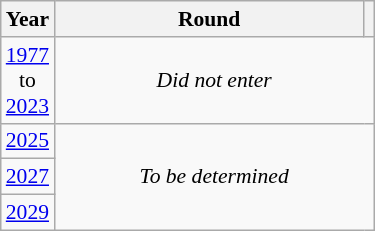<table class="wikitable" style="text-align: center; font-size:90%">
<tr>
<th>Year</th>
<th style="width:200px">Round</th>
<th></th>
</tr>
<tr>
<td><a href='#'>1977</a><br>to<br><a href='#'>2023</a></td>
<td colspan="2"><em>Did not enter</em></td>
</tr>
<tr>
<td><a href='#'>2025</a></td>
<td colspan="2" rowspan="3"><em>To be determined</em></td>
</tr>
<tr>
<td><a href='#'>2027</a></td>
</tr>
<tr>
<td><a href='#'>2029</a></td>
</tr>
</table>
